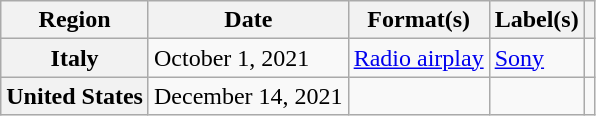<table class="wikitable plainrowheaders">
<tr>
<th scope="col">Region</th>
<th scope="col">Date</th>
<th scope="col">Format(s)</th>
<th scope="col">Label(s)</th>
<th scope="col"></th>
</tr>
<tr>
<th scope="row">Italy</th>
<td>October 1, 2021</td>
<td><a href='#'>Radio airplay</a></td>
<td><a href='#'>Sony</a></td>
<td style="text-align:center;"></td>
</tr>
<tr>
<th scope="row" rowspan="2">United States</th>
<td>December 14, 2021</td>
<td></td>
<td rowspan="2"></td>
<td style="text-align:center;"></td>
</tr>
</table>
